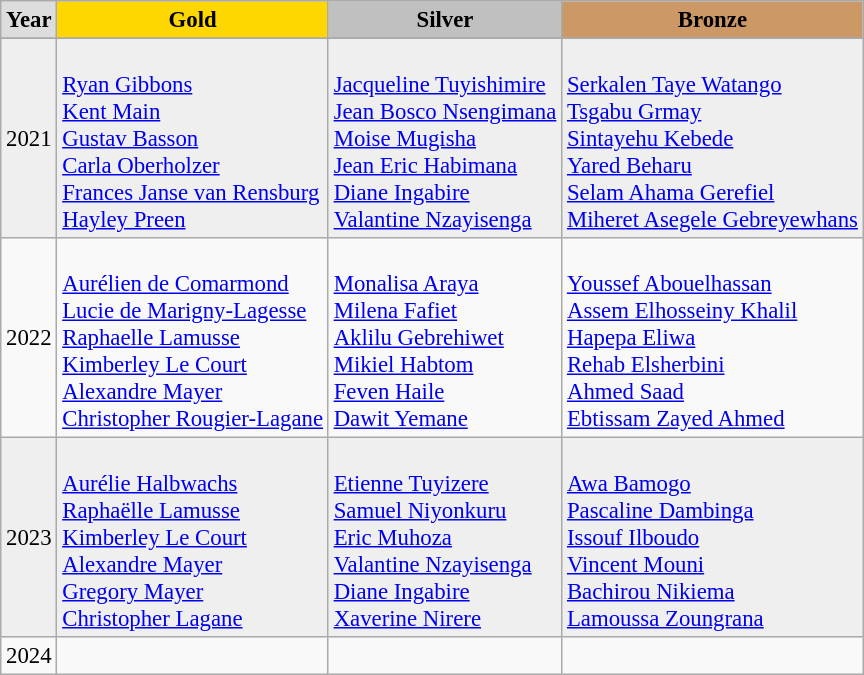<table class="wikitable sortable alternance" style="font-size:95%">
<tr style="text-align:center; background:#e4e4e4; font-weight:bold;">
<td style="background:#ddd;">Year</td>
<td style="background:gold;">Gold</td>
<td style="background:silver;">Silver</td>
<td style="background:#c96;">Bronze</td>
</tr>
<tr style="background:#efefef;">
</tr>
<tr bgcolor="#EFEFEF">
<td>2021</td>
<td> <br><a href='#'>Ryan Gibbons</a><br><a href='#'>Kent Main</a><br><a href='#'>Gustav Basson</a><br><a href='#'>Carla Oberholzer</a><br><a href='#'>Frances Janse van Rensburg</a><br><a href='#'>Hayley Preen</a></td>
<td> <br><a href='#'>Jacqueline Tuyishimire</a><br><a href='#'>Jean Bosco Nsengimana</a><br><a href='#'>Moise Mugisha</a><br><a href='#'>Jean Eric Habimana</a><br><a href='#'>Diane Ingabire</a><br><a href='#'>Valantine Nzayisenga</a></td>
<td> <br><a href='#'>Serkalen Taye Watango</a><br><a href='#'>Tsgabu Grmay</a><br><a href='#'>Sintayehu Kebede</a><br><a href='#'>Yared Beharu</a><br><a href='#'>Selam Ahama Gerefiel</a><br><a href='#'>Miheret Asegele Gebreyewhans</a></td>
</tr>
<tr>
<td>2022</td>
<td><br><a href='#'>Aurélien de Comarmond</a><br><a href='#'>Lucie de Marigny-Lagesse</a><br><a href='#'>Raphaelle Lamusse</a><br><a href='#'>Kimberley Le Court</a><br><a href='#'>Alexandre Mayer</a><br><a href='#'>Christopher Rougier-Lagane</a></td>
<td><br><a href='#'>Monalisa Araya</a><br><a href='#'>Milena Fafiet</a><br><a href='#'>Aklilu Gebrehiwet</a><br><a href='#'>Mikiel Habtom</a><br><a href='#'>Feven Haile</a><br><a href='#'>Dawit Yemane</a></td>
<td><br><a href='#'>Youssef Abouelhassan</a><br><a href='#'>Assem Elhosseiny Khalil</a><br><a href='#'>Hapepa Eliwa</a><br><a href='#'>Rehab Elsherbini</a><br><a href='#'>Ahmed Saad</a><br><a href='#'>Ebtissam Zayed Ahmed</a></td>
</tr>
<tr bgcolor="#EFEFEF">
<td>2023</td>
<td><br><a href='#'>Aurélie Halbwachs</a><br><a href='#'>Raphaëlle Lamusse</a><br><a href='#'>Kimberley Le Court</a><br><a href='#'>Alexandre Mayer</a><br><a href='#'>Gregory Mayer</a><br><a href='#'>Christopher Lagane</a></td>
<td><br><a href='#'>Etienne Tuyizere</a><br><a href='#'>Samuel Niyonkuru</a><br><a href='#'>Eric Muhoza</a><br><a href='#'>Valantine Nzayisenga</a><br><a href='#'>Diane Ingabire</a><br><a href='#'>Xaverine Nirere</a></td>
<td><br><a href='#'>Awa Bamogo</a><br><a href='#'>Pascaline Dambinga</a><br><a href='#'>Issouf Ilboudo</a><br><a href='#'>Vincent Mouni</a><br><a href='#'>Bachirou Nikiema</a><br><a href='#'>Lamoussa Zoungrana</a></td>
</tr>
<tr>
<td>2024</td>
<td></td>
<td></td>
<td></td>
</tr>
</table>
